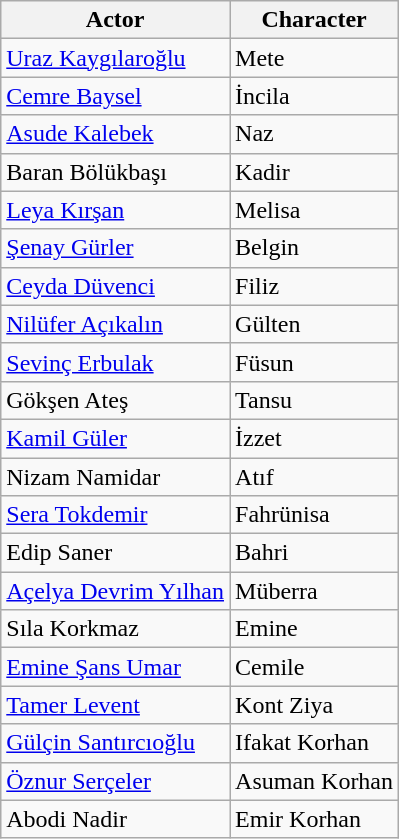<table class="wikitable">
<tr>
<th>Actor</th>
<th>Character</th>
</tr>
<tr>
<td><a href='#'>Uraz Kaygılaroğlu</a></td>
<td>Mete</td>
</tr>
<tr>
<td><a href='#'>Cemre Baysel</a></td>
<td>İncila</td>
</tr>
<tr>
<td><a href='#'>Asude Kalebek</a></td>
<td>Naz</td>
</tr>
<tr>
<td>Baran Bölükbaşı</td>
<td>Kadir</td>
</tr>
<tr>
<td><a href='#'>Leya Kırşan</a></td>
<td>Melisa</td>
</tr>
<tr>
<td><a href='#'>Şenay Gürler</a></td>
<td>Belgin</td>
</tr>
<tr>
<td><a href='#'>Ceyda Düvenci</a></td>
<td>Filiz</td>
</tr>
<tr>
<td><a href='#'>Nilüfer Açıkalın</a></td>
<td>Gülten</td>
</tr>
<tr>
<td><a href='#'>Sevinç Erbulak</a></td>
<td>Füsun</td>
</tr>
<tr>
<td>Gökşen Ateş</td>
<td>Tansu</td>
</tr>
<tr>
<td><a href='#'>Kamil Güler</a></td>
<td>İzzet</td>
</tr>
<tr>
<td>Nizam Namidar</td>
<td>Atıf</td>
</tr>
<tr>
<td><a href='#'>Sera Tokdemir</a></td>
<td>Fahrünisa</td>
</tr>
<tr>
<td>Edip Saner</td>
<td>Bahri</td>
</tr>
<tr>
<td><a href='#'>Açelya Devrim Yılhan</a></td>
<td>Müberra</td>
</tr>
<tr>
<td>Sıla Korkmaz</td>
<td>Emine</td>
</tr>
<tr>
<td><a href='#'>Emine Şans Umar</a></td>
<td>Cemile</td>
</tr>
<tr>
<td><a href='#'>Tamer Levent</a></td>
<td>Kont Ziya</td>
</tr>
<tr>
<td><a href='#'>Gülçin Santırcıoğlu</a></td>
<td>Ifakat Korhan</td>
</tr>
<tr>
<td><a href='#'>Öznur Serçeler</a></td>
<td>Asuman Korhan</td>
</tr>
<tr>
<td>Abodi Nadir</td>
<td>Emir Korhan</td>
</tr>
</table>
